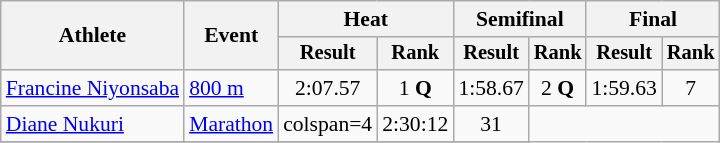<table class="wikitable" style="font-size:90%">
<tr>
<th rowspan="2">Athlete</th>
<th rowspan="2">Event</th>
<th colspan="2">Heat</th>
<th colspan="2">Semifinal</th>
<th colspan="2">Final</th>
</tr>
<tr style="font-size:95%">
<th>Result</th>
<th>Rank</th>
<th>Result</th>
<th>Rank</th>
<th>Result</th>
<th>Rank</th>
</tr>
<tr align=center>
<td align=left><a href='#'>Francine Niyonsaba</a></td>
<td align=left><a href='#'>800 m</a></td>
<td>2:07.57</td>
<td>1 <strong>Q</strong></td>
<td>1:58.67</td>
<td>2 <strong>Q</strong></td>
<td>1:59.63</td>
<td>7</td>
</tr>
<tr align=center>
<td align=left><a href='#'>Diane Nukuri</a></td>
<td align=left><a href='#'>Marathon</a></td>
<td>colspan=4 </td>
<td>2:30:12</td>
<td>31</td>
</tr>
<tr>
</tr>
</table>
